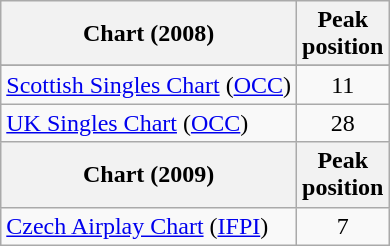<table class="wikitable sortable">
<tr>
<th>Chart (2008)</th>
<th>Peak<br>position</th>
</tr>
<tr>
</tr>
<tr>
<td><a href='#'>Scottish Singles Chart</a> (<a href='#'>OCC</a>)</td>
<td align="center">11</td>
</tr>
<tr>
<td><a href='#'>UK Singles Chart</a> (<a href='#'>OCC</a>)</td>
<td align="center">28</td>
</tr>
<tr>
<th>Chart (2009)</th>
<th>Peak<br>position</th>
</tr>
<tr>
<td><a href='#'>Czech Airplay Chart</a> (<a href='#'>IFPI</a>)</td>
<td align="center">7</td>
</tr>
</table>
